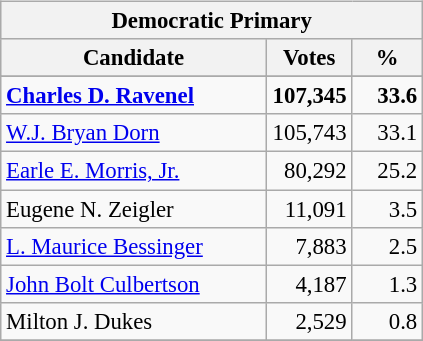<table class="wikitable" align="left" style="margin:1em 1em 1em 0; background: #f9f9f9; font-size: 95%;">
<tr style="background-color:#E9E9E9">
<th colspan="3">Democratic Primary</th>
</tr>
<tr style="background-color:#E9E9E9">
<th colspan="1" style="width: 170px">Candidate</th>
<th style="width: 50px">Votes</th>
<th style="width: 40px">%</th>
</tr>
<tr>
</tr>
<tr>
<td><strong><a href='#'>Charles D. Ravenel</a></strong></td>
<td align="right"><strong>107,345</strong></td>
<td align="right"><strong>33.6</strong></td>
</tr>
<tr>
<td><a href='#'>W.J. Bryan Dorn</a></td>
<td align="right">105,743</td>
<td align="right">33.1</td>
</tr>
<tr>
<td><a href='#'>Earle E. Morris, Jr.</a></td>
<td align="right">80,292</td>
<td align="right">25.2</td>
</tr>
<tr>
<td>Eugene N. Zeigler</td>
<td align="right">11,091</td>
<td align="right">3.5</td>
</tr>
<tr>
<td><a href='#'>L. Maurice Bessinger</a></td>
<td align="right">7,883</td>
<td align="right">2.5</td>
</tr>
<tr>
<td><a href='#'>John Bolt Culbertson</a></td>
<td align="right">4,187</td>
<td align="right">1.3</td>
</tr>
<tr>
<td>Milton J. Dukes</td>
<td align="right">2,529</td>
<td align="right">0.8</td>
</tr>
<tr>
</tr>
</table>
